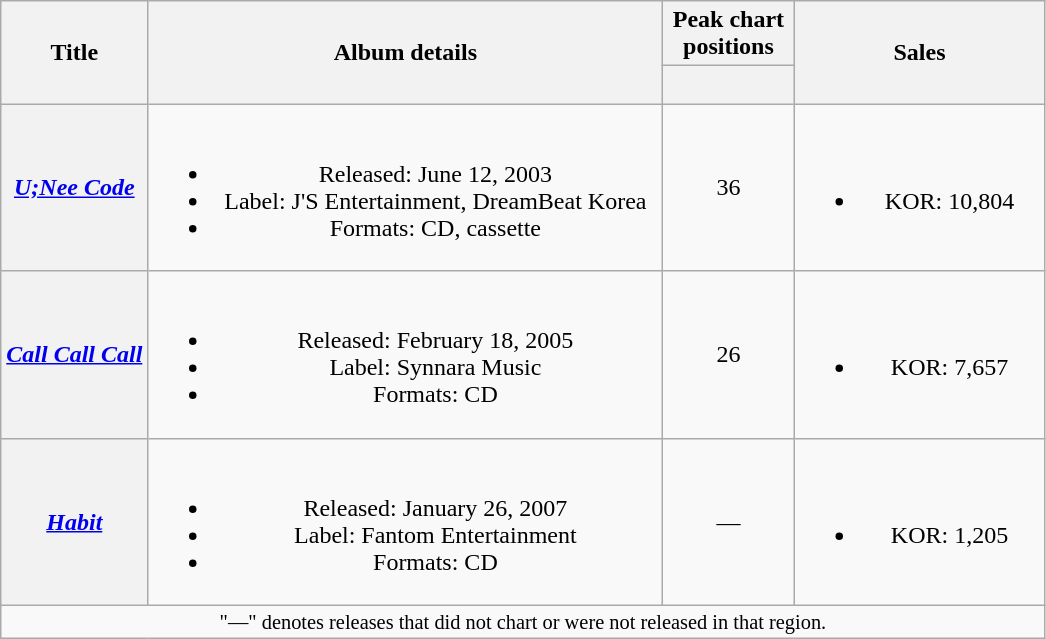<table class="wikitable plainrowheaders" style="text-align:center;">
<tr>
<th rowspan="2">Title</th>
<th rowspan="2" style="width:21em;">Album details</th>
<th scope="col" style="width:5em">Peak chart positions</th>
<th rowspan="2" style="width:10em;">Sales</th>
</tr>
<tr>
<th><br></th>
</tr>
<tr>
<th scope="row"><em><a href='#'>U;Nee Code</a></em></th>
<td><br><ul><li>Released: June 12, 2003</li><li>Label: J'S Entertainment, DreamBeat Korea</li><li>Formats: CD, cassette</li></ul></td>
<td>36</td>
<td><br><ul><li>KOR: 10,804</li></ul></td>
</tr>
<tr>
<th scope="row"><em><a href='#'>Call Call Call</a></em></th>
<td><br><ul><li>Released: February 18, 2005</li><li>Label: Synnara Music</li><li>Formats: CD</li></ul></td>
<td>26</td>
<td><br><ul><li>KOR: 7,657</li></ul></td>
</tr>
<tr>
<th scope="row"><em><a href='#'>Habit</a></em></th>
<td><br><ul><li>Released: January 26, 2007</li><li>Label: Fantom Entertainment</li><li>Formats: CD</li></ul></td>
<td>—</td>
<td><br><ul><li>KOR: 1,205</li></ul></td>
</tr>
<tr>
<td colspan="4" style="font-size:85%">"—" denotes releases that did not chart or were not released in that region.</td>
</tr>
</table>
